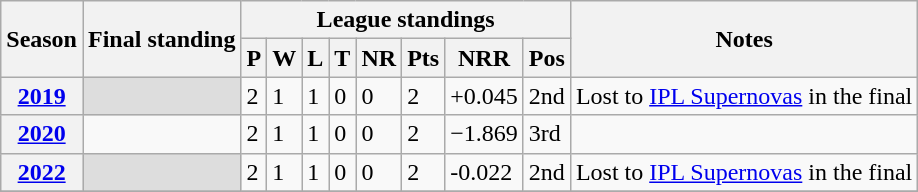<table class="wikitable sortable">
<tr>
<th scope="col" rowspan="2">Season</th>
<th scope="col" rowspan="2">Final standing</th>
<th scope="col" colspan="8">League standings</th>
<th scope="col" rowspan="2">Notes</th>
</tr>
<tr>
<th scope="col">P</th>
<th scope="col">W</th>
<th scope="col">L</th>
<th scope="col">T</th>
<th scope="col">NR</th>
<th scope="col">Pts</th>
<th scope="col">NRR</th>
<th scope="col">Pos</th>
</tr>
<tr>
<th scope="row"><a href='#'>2019</a></th>
<td style="background:#dddddd;"></td>
<td>2</td>
<td>1</td>
<td>1</td>
<td>0</td>
<td>0</td>
<td>2</td>
<td>+0.045</td>
<td>2nd</td>
<td>Lost to <a href='#'>IPL Supernovas</a> in the final</td>
</tr>
<tr>
<th scope="row"><a href='#'>2020</a></th>
<td></td>
<td>2</td>
<td>1</td>
<td>1</td>
<td>0</td>
<td>0</td>
<td>2</td>
<td>−1.869</td>
<td>3rd</td>
<td></td>
</tr>
<tr>
<th scope="row"><a href='#'>2022</a></th>
<td style="background:#dddddd;"></td>
<td>2</td>
<td>1</td>
<td>1</td>
<td>0</td>
<td>0</td>
<td>2</td>
<td>-0.022</td>
<td>2nd</td>
<td>Lost to <a href='#'>IPL Supernovas</a> in the final</td>
</tr>
<tr>
</tr>
</table>
